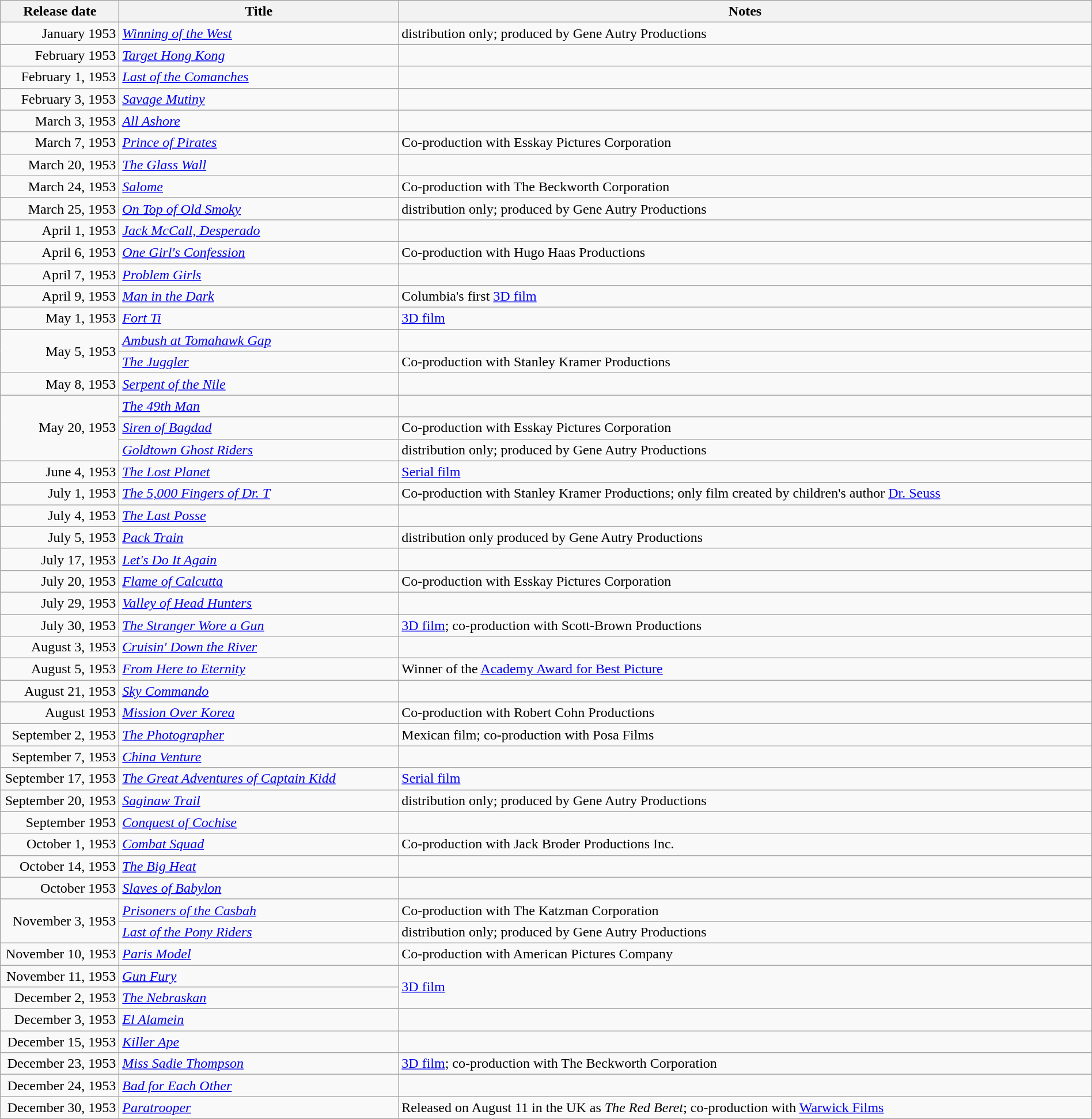<table class="wikitable sortable" style="width:100%;">
<tr>
<th scope="col" style="width:130px;">Release date</th>
<th>Title</th>
<th>Notes</th>
</tr>
<tr>
<td style="text-align:right;">January 1953</td>
<td><em><a href='#'>Winning of the West</a></em></td>
<td>distribution only; produced by Gene Autry Productions</td>
</tr>
<tr>
<td style="text-align:right;">February 1953</td>
<td><em><a href='#'>Target Hong Kong</a></em></td>
<td></td>
</tr>
<tr>
<td style="text-align:right;">February 1, 1953</td>
<td><em><a href='#'>Last of the Comanches</a></em></td>
<td></td>
</tr>
<tr>
<td style="text-align:right;">February 3, 1953</td>
<td><em><a href='#'>Savage Mutiny</a></em></td>
<td></td>
</tr>
<tr>
<td style="text-align:right;">March 3, 1953</td>
<td><em><a href='#'>All Ashore</a></em></td>
<td></td>
</tr>
<tr>
<td style="text-align:right;">March 7, 1953</td>
<td><em><a href='#'>Prince of Pirates</a></em></td>
<td>Co-production with Esskay Pictures Corporation</td>
</tr>
<tr>
<td style="text-align:right;">March 20, 1953</td>
<td><em><a href='#'>The Glass Wall</a></em></td>
<td></td>
</tr>
<tr>
<td style="text-align:right;">March 24, 1953</td>
<td><em><a href='#'>Salome</a></em></td>
<td>Co-production with The Beckworth Corporation</td>
</tr>
<tr>
<td style="text-align:right;">March 25, 1953</td>
<td><em><a href='#'>On Top of Old Smoky</a></em></td>
<td>distribution only; produced by Gene Autry Productions</td>
</tr>
<tr>
<td style="text-align:right;">April 1, 1953</td>
<td><em><a href='#'>Jack McCall, Desperado</a></em></td>
<td></td>
</tr>
<tr>
<td style="text-align:right;">April 6, 1953</td>
<td><em><a href='#'>One Girl's Confession</a></em></td>
<td>Co-production with Hugo Haas Productions</td>
</tr>
<tr>
<td style="text-align:right;">April 7, 1953</td>
<td><em><a href='#'>Problem Girls</a></em></td>
<td></td>
</tr>
<tr>
<td style="text-align:right;">April 9, 1953</td>
<td><em><a href='#'>Man in the Dark</a></em></td>
<td>Columbia's first <a href='#'>3D film</a></td>
</tr>
<tr>
<td style="text-align:right;">May 1, 1953</td>
<td><em><a href='#'>Fort Ti</a></em></td>
<td><a href='#'>3D film</a></td>
</tr>
<tr>
<td style="text-align:right;" rowspan="2">May 5, 1953</td>
<td><em><a href='#'>Ambush at Tomahawk Gap</a></em></td>
<td></td>
</tr>
<tr>
<td><em><a href='#'>The Juggler</a></em></td>
<td>Co-production with Stanley Kramer Productions</td>
</tr>
<tr>
<td style="text-align:right;">May 8, 1953</td>
<td><em><a href='#'>Serpent of the Nile</a></em></td>
<td></td>
</tr>
<tr>
<td style="text-align:right;" rowspan="3">May 20, 1953</td>
<td><em><a href='#'>The 49th Man</a></em></td>
<td></td>
</tr>
<tr>
<td><em><a href='#'>Siren of Bagdad</a></em></td>
<td>Co-production with Esskay Pictures Corporation</td>
</tr>
<tr>
<td><em><a href='#'>Goldtown Ghost Riders</a></em></td>
<td>distribution only; produced by Gene Autry Productions</td>
</tr>
<tr>
<td style="text-align:right;">June 4, 1953</td>
<td><em><a href='#'>The Lost Planet</a></em></td>
<td><a href='#'>Serial film</a></td>
</tr>
<tr>
<td style="text-align:right;">July 1, 1953</td>
<td><em><a href='#'>The 5,000 Fingers of Dr. T</a></em></td>
<td>Co-production with Stanley Kramer Productions; only film created by children's author <a href='#'>Dr. Seuss</a></td>
</tr>
<tr>
<td style="text-align:right;">July 4, 1953</td>
<td><em><a href='#'>The Last Posse</a></em></td>
<td></td>
</tr>
<tr>
<td style="text-align:right;">July 5, 1953</td>
<td><em><a href='#'>Pack Train</a></em></td>
<td>distribution only produced by Gene Autry Productions</td>
</tr>
<tr>
<td style="text-align:right;">July 17, 1953</td>
<td><em><a href='#'>Let's Do It Again</a></em></td>
<td></td>
</tr>
<tr>
<td style="text-align:right;">July 20, 1953</td>
<td><em><a href='#'>Flame of Calcutta</a></em></td>
<td>Co-production with Esskay Pictures Corporation</td>
</tr>
<tr>
<td style="text-align:right;">July 29, 1953</td>
<td><em><a href='#'>Valley of Head Hunters</a></em></td>
<td></td>
</tr>
<tr>
<td style="text-align:right;">July 30, 1953</td>
<td><em><a href='#'>The Stranger Wore a Gun</a></em></td>
<td><a href='#'>3D film</a>; co-production with Scott-Brown Productions</td>
</tr>
<tr>
<td style="text-align:right;">August 3, 1953</td>
<td><em><a href='#'>Cruisin' Down the River</a></em></td>
<td></td>
</tr>
<tr>
<td style="text-align:right;">August 5, 1953</td>
<td><em><a href='#'>From Here to Eternity</a></em></td>
<td>Winner of the <a href='#'>Academy Award for Best Picture</a></td>
</tr>
<tr>
<td style="text-align:right;">August 21, 1953</td>
<td><em><a href='#'>Sky Commando</a></em></td>
<td></td>
</tr>
<tr>
<td style="text-align:right;">August 1953</td>
<td><em><a href='#'>Mission Over Korea</a></em></td>
<td>Co-production with Robert Cohn Productions</td>
</tr>
<tr>
<td style="text-align:right;">September 2, 1953</td>
<td><em><a href='#'>The Photographer</a></em></td>
<td>Mexican film; co-production with Posa Films</td>
</tr>
<tr>
<td style="text-align:right;">September 7, 1953</td>
<td><em><a href='#'>China Venture</a></em></td>
<td></td>
</tr>
<tr>
<td style="text-align:right;">September 17, 1953</td>
<td><em><a href='#'>The Great Adventures of Captain Kidd</a></em></td>
<td><a href='#'>Serial film</a></td>
</tr>
<tr>
<td style="text-align:right;">September 20, 1953</td>
<td><em><a href='#'>Saginaw Trail</a></em></td>
<td>distribution only; produced by Gene Autry Productions</td>
</tr>
<tr>
<td style="text-align:right;">September 1953</td>
<td><em><a href='#'>Conquest of Cochise</a></em></td>
<td></td>
</tr>
<tr>
<td style="text-align:right;">October 1, 1953</td>
<td><em><a href='#'>Combat Squad</a></em></td>
<td>Co-production with Jack Broder Productions Inc.</td>
</tr>
<tr>
<td style="text-align:right;">October 14, 1953</td>
<td><em><a href='#'>The Big Heat</a></em></td>
<td></td>
</tr>
<tr>
<td style="text-align:right;">October 1953</td>
<td><em><a href='#'>Slaves of Babylon</a></em></td>
<td></td>
</tr>
<tr>
<td style="text-align:right;" rowspan="2">November 3, 1953</td>
<td><em><a href='#'>Prisoners of the Casbah</a></em></td>
<td>Co-production with The Katzman Corporation</td>
</tr>
<tr>
<td><em><a href='#'>Last of the Pony Riders</a></em></td>
<td>distribution only; produced by Gene Autry Productions</td>
</tr>
<tr>
<td style="text-align:right;">November 10, 1953</td>
<td><em><a href='#'>Paris Model</a></em></td>
<td>Co-production with American Pictures Company</td>
</tr>
<tr>
<td style="text-align:right;">November 11, 1953</td>
<td><em><a href='#'>Gun Fury</a></em></td>
<td rowspan="2"><a href='#'>3D film</a></td>
</tr>
<tr>
<td style="text-align:right;">December 2, 1953</td>
<td><em><a href='#'>The Nebraskan</a></em></td>
</tr>
<tr>
<td style="text-align:right;">December 3, 1953</td>
<td><em><a href='#'>El Alamein</a></em></td>
<td></td>
</tr>
<tr>
<td style="text-align:right;">December 15, 1953</td>
<td><em><a href='#'>Killer Ape</a></em></td>
<td></td>
</tr>
<tr>
<td style="text-align:right;">December 23, 1953</td>
<td><em><a href='#'>Miss Sadie Thompson</a></em></td>
<td><a href='#'>3D film</a>; co-production with The Beckworth Corporation</td>
</tr>
<tr>
<td style="text-align:right;">December 24, 1953</td>
<td><em><a href='#'>Bad for Each Other</a></em></td>
<td></td>
</tr>
<tr>
<td style="text-align:right;">December 30, 1953</td>
<td><em><a href='#'>Paratrooper</a></em></td>
<td>Released on August 11 in the UK as <em>The Red Beret</em>; co-production with <a href='#'>Warwick Films</a></td>
</tr>
<tr>
</tr>
</table>
